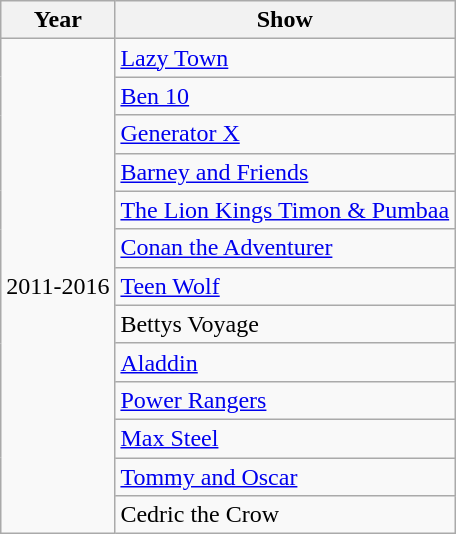<table class="wikitable">
<tr>
<th>Year</th>
<th>Show</th>
</tr>
<tr>
<td rowspan="13">2011-2016</td>
<td><a href='#'>Lazy Town</a></td>
</tr>
<tr>
<td><a href='#'>Ben 10</a></td>
</tr>
<tr>
<td><a href='#'>Generator X</a></td>
</tr>
<tr>
<td><a href='#'>Barney and Friends</a></td>
</tr>
<tr>
<td><a href='#'>The Lion Kings Timon & Pumbaa</a></td>
</tr>
<tr>
<td><a href='#'>Conan the Adventurer</a></td>
</tr>
<tr>
<td><a href='#'>Teen Wolf</a></td>
</tr>
<tr>
<td>Bettys Voyage</td>
</tr>
<tr>
<td><a href='#'>Aladdin</a></td>
</tr>
<tr>
<td><a href='#'>Power Rangers</a></td>
</tr>
<tr>
<td><a href='#'>Max Steel</a></td>
</tr>
<tr>
<td><a href='#'>Tommy and Oscar</a></td>
</tr>
<tr>
<td>Cedric the Crow</td>
</tr>
</table>
